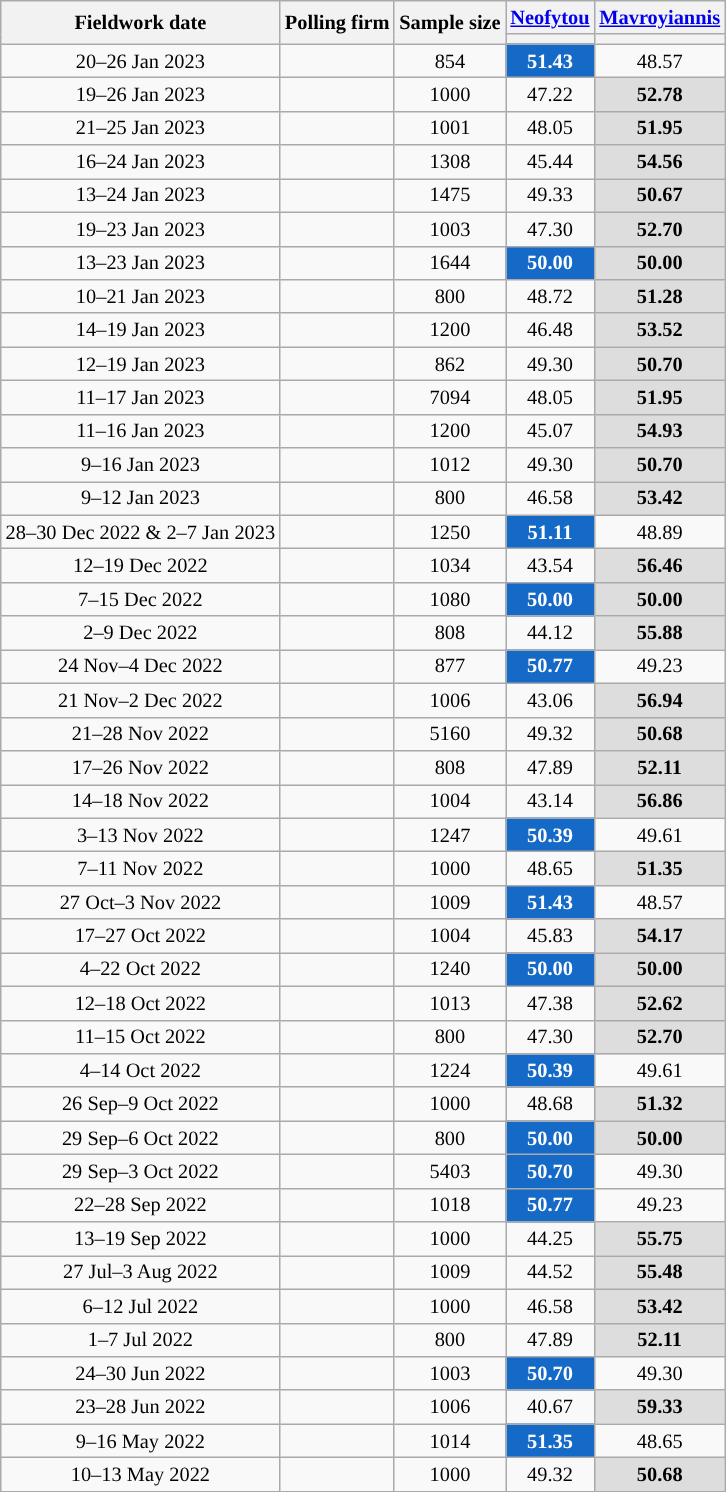<table class="wikitable" style="text-align:center; font-size:85%;">
<tr>
<th rowspan="2">Fieldwork date</th>
<th rowspan="2">Polling firm</th>
<th rowspan="2">Sample size</th>
<th><a href='#'>Neofytou</a><br></th>
<th><a href='#'>Mavroyiannis</a><br></th>
</tr>
<tr>
<th style="background:"></th>
<th style="background:"></th>
</tr>
<tr>
<td>20–26 Jan 2023</td>
<td></td>
<td>854</td>
<th style="background:#1569C7; color:white;"><strong>51.43</strong></th>
<td>48.57</td>
</tr>
<tr>
<td>19–26 Jan 2023</td>
<td></td>
<td>1000</td>
<td>47.22</td>
<th style="background:#DDDDDD"><strong>52.78</strong></th>
</tr>
<tr>
<td>21–25 Jan 2023</td>
<td></td>
<td>1001</td>
<td>48.05</td>
<th style="background:#DDDDDD"><strong>51.95</strong></th>
</tr>
<tr>
<td>16–24 Jan 2023</td>
<td></td>
<td>1308</td>
<td>45.44</td>
<th style="background:#DDDDDD"><strong>54.56</strong></th>
</tr>
<tr>
<td>13–24 Jan 2023</td>
<td></td>
<td>1475</td>
<td>49.33</td>
<th style="background:#DDDDDD"><strong>50.67</strong></th>
</tr>
<tr>
<td>19–23 Jan 2023</td>
<td></td>
<td>1003</td>
<td>47.30</td>
<th style="background:#DDDDDD"><strong>52.70</strong></th>
</tr>
<tr>
<td>13–23 Jan 2023</td>
<td></td>
<td>1644</td>
<th style="background:#1569C7; color:white;"><strong>50.00</strong></th>
<th style="background:#DDDDDD"><strong>50.00</strong></th>
</tr>
<tr>
<td>10–21 Jan 2023</td>
<td></td>
<td>800</td>
<td>48.72</td>
<th style="background:#DDDDDD"><strong>51.28</strong></th>
</tr>
<tr>
<td>14–19 Jan 2023</td>
<td></td>
<td>1200</td>
<td>46.48</td>
<th style="background:#DDDDDD"><strong>53.52</strong></th>
</tr>
<tr>
<td>12–19 Jan 2023</td>
<td></td>
<td>862</td>
<td>49.30</td>
<th style="background:#DDDDDD"><strong>50.70</strong></th>
</tr>
<tr>
<td>11–17 Jan 2023</td>
<td></td>
<td>7094</td>
<td>48.05</td>
<th style="background:#DDDDDD"><strong>51.95</strong></th>
</tr>
<tr>
<td>11–16 Jan 2023</td>
<td></td>
<td>1200</td>
<td>45.07</td>
<th style="background:#DDDDDD"><strong>54.93</strong></th>
</tr>
<tr>
<td>9–16 Jan 2023</td>
<td></td>
<td>1012</td>
<td>49.30</td>
<th style="background:#DDDDDD"><strong>50.70</strong></th>
</tr>
<tr>
<td>9–12 Jan 2023</td>
<td></td>
<td>800</td>
<td>46.58</td>
<th style="background:#DDDDDD"><strong>53.42</strong></th>
</tr>
<tr>
<td>28–30 Dec 2022 & 2–7 Jan 2023</td>
<td></td>
<td>1250</td>
<th style="background:#1569C7; color:white;"><strong>51.11</strong></th>
<td>48.89</td>
</tr>
<tr>
<td>12–19 Dec 2022</td>
<td></td>
<td>1034</td>
<td>43.54</td>
<th style="background:#DDDDDD"><strong>56.46</strong></th>
</tr>
<tr>
<td>7–15 Dec 2022</td>
<td></td>
<td>1080</td>
<th style="background:#1569C7; color:white;"><strong>50.00</strong></th>
<th style="background:#DDDDDD"><strong>50.00</strong></th>
</tr>
<tr>
<td>2–9 Dec 2022</td>
<td></td>
<td>808</td>
<td>44.12</td>
<th style="background:#DDDDDD"><strong>55.88</strong></th>
</tr>
<tr>
<td>24 Nov–4 Dec 2022</td>
<td></td>
<td>877</td>
<th style="background:#1569C7; color:white;"><strong>50.77</strong></th>
<td>49.23</td>
</tr>
<tr>
<td>21 Nov–2 Dec 2022</td>
<td></td>
<td>1006</td>
<td>43.06</td>
<th style="background:#DDDDDD"><strong>56.94</strong></th>
</tr>
<tr>
<td>21–28 Nov 2022</td>
<td></td>
<td>5160</td>
<td>49.32</td>
<th style="background:#DDDDDD"><strong>50.68</strong></th>
</tr>
<tr>
<td>17–26 Nov 2022</td>
<td></td>
<td>808</td>
<td>47.89</td>
<th style="background:#DDDDDD"><strong>52.11</strong></th>
</tr>
<tr>
<td>14–18 Nov 2022</td>
<td></td>
<td>1004</td>
<td>43.14</td>
<th style="background:#DDDDDD"><strong>56.86</strong></th>
</tr>
<tr>
<td>3–13 Nov 2022</td>
<td></td>
<td>1247</td>
<th style="background:#1569C7; color:white;"><strong>50.39</strong></th>
<td>49.61</td>
</tr>
<tr>
<td>7–11 Nov 2022</td>
<td></td>
<td>1000</td>
<td>48.65</td>
<th style="background:#DDDDDD"><strong>51.35</strong></th>
</tr>
<tr>
<td>27 Oct–3 Nov 2022</td>
<td></td>
<td>1009</td>
<th style="background:#1569C7; color:white;"><strong>51.43</strong></th>
<td>48.57</td>
</tr>
<tr>
<td>17–27 Oct 2022</td>
<td></td>
<td>1004</td>
<td>45.83</td>
<th style="background:#DDDDDD"><strong>54.17</strong></th>
</tr>
<tr>
<td>4–22 Oct 2022</td>
<td></td>
<td>1240</td>
<th style="background:#1569C7; color:white;"><strong>50.00</strong></th>
<th style="background:#DDDDDD"><strong>50.00</strong></th>
</tr>
<tr>
<td>12–18 Oct 2022</td>
<td></td>
<td>1013</td>
<td>47.38</td>
<th style="background:#DDDDDD"><strong>52.62</strong></th>
</tr>
<tr>
<td>11–15 Oct 2022</td>
<td></td>
<td>800</td>
<td>47.30</td>
<th style="background:#DDDDDD"><strong>52.70</strong></th>
</tr>
<tr>
<td>4–14 Oct 2022</td>
<td></td>
<td>1224</td>
<th style="background:#1569C7; color:white;"><strong>50.39</strong></th>
<td>49.61</td>
</tr>
<tr>
<td>26 Sep–9 Oct 2022</td>
<td></td>
<td>1000</td>
<td>48.68</td>
<th style="background:#DDDDDD"><strong>51.32</strong></th>
</tr>
<tr>
<td>29 Sep–6 Oct 2022</td>
<td></td>
<td>800</td>
<th style="background:#1569C7; color:white;"><strong>50.00</strong></th>
<th style="background:#DDDDDD"><strong>50.00</strong></th>
</tr>
<tr>
<td>29 Sep–3 Oct 2022</td>
<td></td>
<td>5403</td>
<th style="background:#1569C7; color:white;"><strong>50.70</strong></th>
<td>49.30</td>
</tr>
<tr>
<td>22–28 Sep 2022</td>
<td></td>
<td>1018</td>
<th style="background:#1569C7; color:white;"><strong>50.77</strong></th>
<td>49.23</td>
</tr>
<tr>
<td>13–19 Sep 2022</td>
<td></td>
<td>1000</td>
<td>44.25</td>
<th style="background:#DDDDDD"><strong>55.75</strong></th>
</tr>
<tr>
<td>27 Jul–3 Aug 2022</td>
<td></td>
<td>1009</td>
<td>44.52</td>
<th style="background:#DDDDDD"><strong>55.48</strong></th>
</tr>
<tr>
<td>6–12 Jul 2022</td>
<td></td>
<td>1000</td>
<td>46.58</td>
<th style="background:#DDDDDD"><strong>53.42</strong></th>
</tr>
<tr>
<td>1–7 Jul 2022</td>
<td></td>
<td>800</td>
<td>47.89</td>
<th style="background:#DDDDDD"><strong>52.11</strong></th>
</tr>
<tr>
<td>24–30 Jun 2022</td>
<td></td>
<td>1003</td>
<th style="background:#1569C7; color:white;"><strong>50.70</strong></th>
<td>49.30</td>
</tr>
<tr>
<td>23–28 Jun 2022</td>
<td></td>
<td>1006</td>
<td>40.67</td>
<th style="background:#DDDDDD"><strong>59.33</strong></th>
</tr>
<tr>
<td>9–16 May 2022</td>
<td></td>
<td>1014</td>
<th style="background:#1569C7; color:white;"><strong>51.35</strong></th>
<td>48.65</td>
</tr>
<tr>
<td>10–13 May 2022</td>
<td></td>
<td>1000</td>
<td>49.32</td>
<th style="background:#DDDDDD"><strong>50.68</strong></th>
</tr>
</table>
